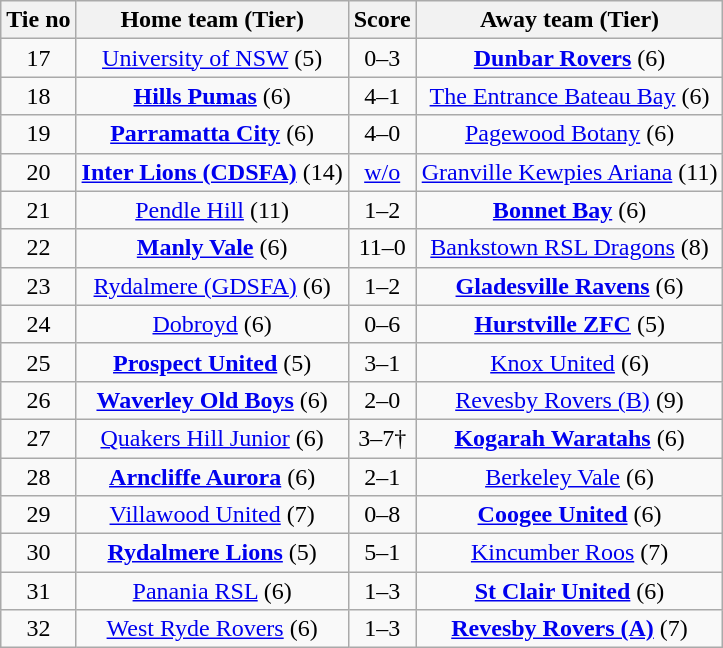<table class="wikitable" style="text-align:center">
<tr>
<th>Tie no</th>
<th>Home team (Tier)</th>
<th>Score</th>
<th>Away team (Tier)</th>
</tr>
<tr>
<td>17</td>
<td><a href='#'>University of NSW</a> (5)</td>
<td>0–3</td>
<td><strong><a href='#'>Dunbar Rovers</a></strong> (6)</td>
</tr>
<tr>
<td>18</td>
<td><strong><a href='#'>Hills Pumas</a></strong> (6)</td>
<td>4–1</td>
<td><a href='#'>The Entrance Bateau Bay</a> (6)</td>
</tr>
<tr>
<td>19</td>
<td><strong><a href='#'>Parramatta City</a></strong> (6)</td>
<td>4–0</td>
<td><a href='#'>Pagewood Botany</a> (6)</td>
</tr>
<tr>
<td>20</td>
<td><strong><a href='#'>Inter Lions (CDSFA)</a></strong> (14)</td>
<td><a href='#'>w/o</a></td>
<td><a href='#'>Granville Kewpies Ariana</a> (11)</td>
</tr>
<tr>
<td>21</td>
<td><a href='#'>Pendle Hill</a> (11)</td>
<td>1–2</td>
<td><strong><a href='#'>Bonnet Bay</a></strong> (6)</td>
</tr>
<tr>
<td>22</td>
<td><strong><a href='#'>Manly Vale</a></strong> (6)</td>
<td>11–0</td>
<td><a href='#'>Bankstown RSL Dragons</a> (8)</td>
</tr>
<tr>
<td>23</td>
<td><a href='#'>Rydalmere (GDSFA)</a> (6)</td>
<td>1–2</td>
<td><strong><a href='#'>Gladesville Ravens</a></strong> (6)</td>
</tr>
<tr>
<td>24</td>
<td><a href='#'>Dobroyd</a> (6)</td>
<td>0–6</td>
<td><strong><a href='#'>Hurstville ZFC</a></strong> (5)</td>
</tr>
<tr>
<td>25</td>
<td><strong><a href='#'>Prospect United</a></strong> (5)</td>
<td>3–1</td>
<td><a href='#'>Knox United</a> (6)</td>
</tr>
<tr>
<td>26</td>
<td><strong><a href='#'>Waverley Old Boys</a></strong> (6)</td>
<td>2–0</td>
<td><a href='#'>Revesby Rovers (B)</a> (9)</td>
</tr>
<tr>
<td>27</td>
<td><a href='#'>Quakers Hill Junior</a> (6)</td>
<td>3–7†</td>
<td><strong><a href='#'>Kogarah Waratahs</a></strong> (6)</td>
</tr>
<tr>
<td>28</td>
<td><strong><a href='#'>Arncliffe Aurora</a></strong> (6)</td>
<td>2–1</td>
<td><a href='#'>Berkeley Vale</a> (6)</td>
</tr>
<tr>
<td>29</td>
<td><a href='#'>Villawood United</a> (7)</td>
<td>0–8</td>
<td><strong><a href='#'>Coogee United</a></strong> (6)</td>
</tr>
<tr>
<td>30</td>
<td><strong><a href='#'>Rydalmere Lions</a></strong> (5)</td>
<td>5–1</td>
<td><a href='#'>Kincumber Roos</a> (7)</td>
</tr>
<tr>
<td>31</td>
<td><a href='#'>Panania RSL</a> (6)</td>
<td>1–3</td>
<td><strong><a href='#'>St Clair United</a></strong> (6)</td>
</tr>
<tr>
<td>32</td>
<td><a href='#'>West Ryde Rovers</a> (6)</td>
<td>1–3</td>
<td><strong><a href='#'>Revesby Rovers (A)</a></strong> (7)</td>
</tr>
</table>
